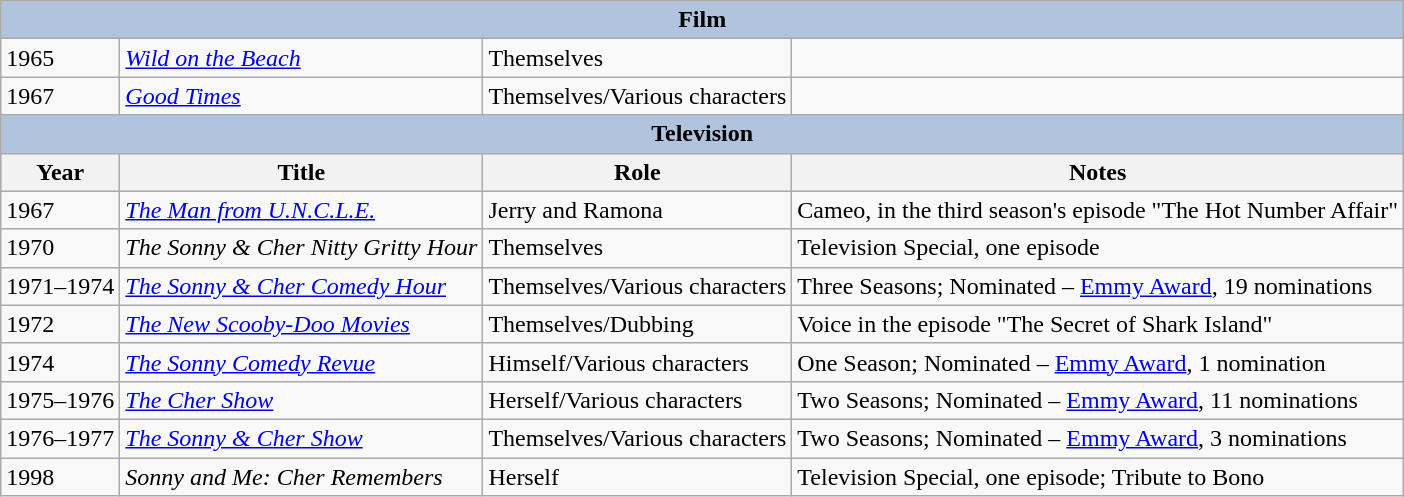<table class="wikitable">
<tr style="background:#ccc; text-align:center;">
<th colspan="4" style="background: LightSteelBlue;">Film</th>
</tr>
<tr>
<td>1965</td>
<td><em><a href='#'>Wild on the Beach</a></em></td>
<td>Themselves</td>
<td></td>
</tr>
<tr>
<td>1967</td>
<td><em><a href='#'>Good Times</a></em></td>
<td>Themselves/Various characters</td>
<td></td>
</tr>
<tr style="background:#ccc; text-align:center;">
<th colspan="4" style="background: LightSteelBlue;">Television</th>
</tr>
<tr style="background:#ccc; text-align:center;">
<th>Year</th>
<th>Title</th>
<th>Role</th>
<th>Notes</th>
</tr>
<tr>
<td>1967</td>
<td><em><a href='#'>The Man from U.N.C.L.E.</a></em></td>
<td>Jerry and Ramona</td>
<td>Cameo, in the third season's episode "The Hot Number Affair"</td>
</tr>
<tr>
<td>1970</td>
<td><em>The Sonny & Cher Nitty Gritty Hour</em></td>
<td>Themselves</td>
<td>Television Special, one episode</td>
</tr>
<tr>
<td>1971–1974</td>
<td><em><a href='#'>The Sonny & Cher Comedy Hour</a></em></td>
<td>Themselves/Various characters</td>
<td>Three Seasons; Nominated – <a href='#'>Emmy Award</a>, 19 nominations</td>
</tr>
<tr>
<td>1972</td>
<td><em><a href='#'>The New Scooby-Doo Movies</a></em></td>
<td>Themselves/Dubbing</td>
<td>Voice in the episode "The Secret of Shark Island"</td>
</tr>
<tr>
<td>1974</td>
<td><em><a href='#'>The Sonny Comedy Revue</a></em></td>
<td>Himself/Various characters</td>
<td>One Season; Nominated – <a href='#'>Emmy Award</a>, 1 nomination</td>
</tr>
<tr>
<td>1975–1976</td>
<td><em><a href='#'>The Cher Show</a></em></td>
<td>Herself/Various characters</td>
<td>Two Seasons; Nominated – <a href='#'>Emmy Award</a>, 11 nominations</td>
</tr>
<tr>
<td>1976–1977</td>
<td><em><a href='#'>The Sonny & Cher Show</a></em></td>
<td>Themselves/Various characters</td>
<td>Two Seasons; Nominated – <a href='#'>Emmy Award</a>, 3 nominations</td>
</tr>
<tr>
<td>1998</td>
<td><em>Sonny and Me: Cher Remembers</em></td>
<td>Herself</td>
<td>Television Special, one episode; Tribute to Bono</td>
</tr>
</table>
